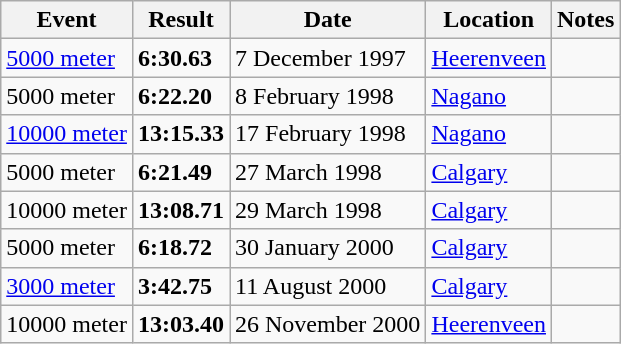<table class='wikitable'>
<tr>
<th>Event</th>
<th>Result</th>
<th>Date</th>
<th>Location</th>
<th>Notes</th>
</tr>
<tr>
<td><a href='#'>5000 meter</a></td>
<td><strong>6:30.63</strong></td>
<td>7 December 1997</td>
<td align=left><a href='#'>Heerenveen</a></td>
<td></td>
</tr>
<tr>
<td>5000 meter</td>
<td><strong>6:22.20</strong></td>
<td>8 February 1998</td>
<td align=left><a href='#'>Nagano</a></td>
<td></td>
</tr>
<tr>
<td><a href='#'>10000 meter</a></td>
<td><strong>13:15.33</strong></td>
<td>17 February 1998</td>
<td align=left><a href='#'>Nagano</a></td>
<td></td>
</tr>
<tr>
<td>5000 meter</td>
<td><strong>6:21.49</strong></td>
<td>27 March 1998</td>
<td align=left><a href='#'>Calgary</a></td>
<td></td>
</tr>
<tr>
<td>10000 meter</td>
<td><strong>13:08.71</strong></td>
<td>29 March 1998</td>
<td align=left><a href='#'>Calgary</a></td>
<td></td>
</tr>
<tr>
<td>5000 meter</td>
<td><strong>6:18.72</strong></td>
<td>30 January 2000</td>
<td align=left><a href='#'>Calgary</a></td>
<td></td>
</tr>
<tr>
<td><a href='#'>3000 meter</a></td>
<td><strong>3:42.75</strong></td>
<td>11 August 2000</td>
<td align=left><a href='#'>Calgary</a></td>
<td></td>
</tr>
<tr>
<td>10000 meter</td>
<td><strong>13:03.40</strong></td>
<td>26 November 2000</td>
<td align=left><a href='#'>Heerenveen</a></td>
<td></td>
</tr>
</table>
